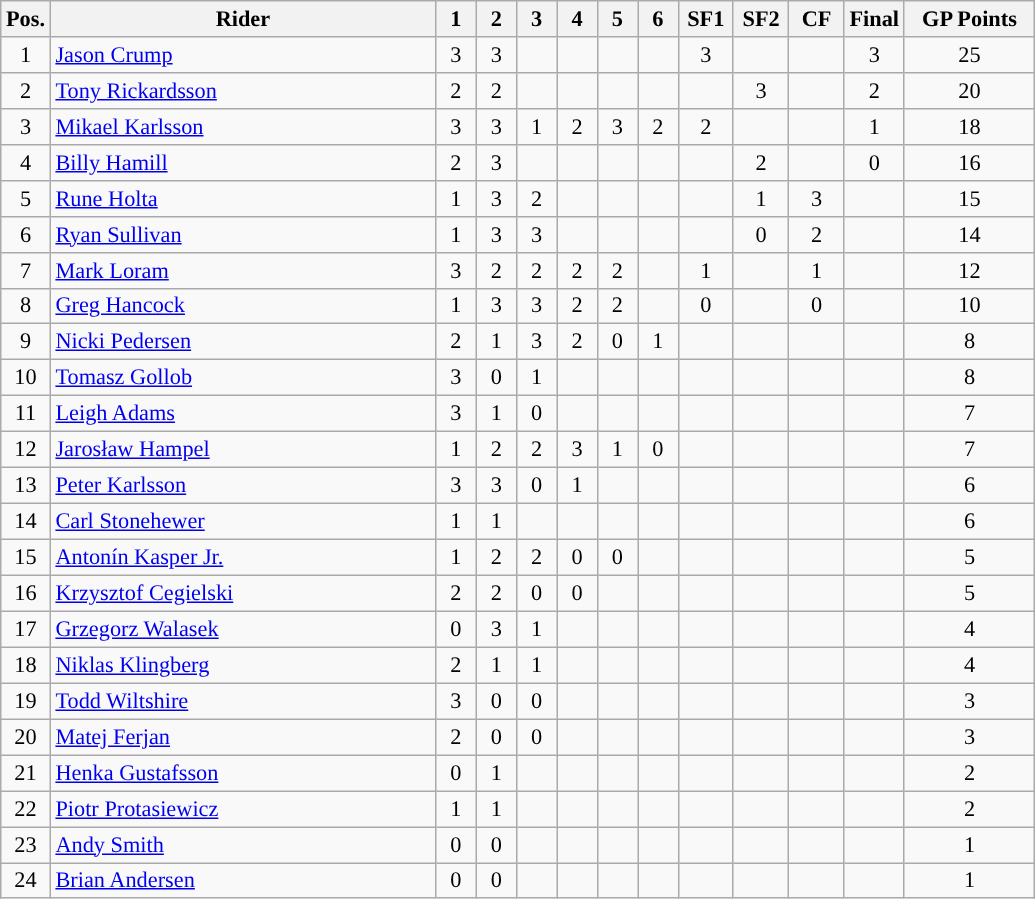<table class=wikitable style="font-size:93%;">
<tr>
<th width=25px>Pos.</th>
<th width=250px>Rider</th>
<th width=20px>1</th>
<th width=20px>2</th>
<th width=20px>3</th>
<th width=20px>4</th>
<th width=20px>5</th>
<th width=20px>6</th>
<th width=30px>SF1</th>
<th width=30px>SF2</th>
<th width=30px>CF</th>
<th width=30px>Final</th>
<th width=80px>GP Points</th>
</tr>
<tr align=center style="background-color:">
<td>1</td>
<td align=left> <a href='#'>Jason Crump</a></td>
<td>3</td>
<td>3</td>
<td></td>
<td></td>
<td></td>
<td></td>
<td>3</td>
<td></td>
<td></td>
<td>3</td>
<td>25</td>
</tr>
<tr align=center style="background-color:">
<td>2</td>
<td align=left> <a href='#'>Tony Rickardsson</a></td>
<td>2</td>
<td>2</td>
<td></td>
<td></td>
<td></td>
<td></td>
<td></td>
<td>3</td>
<td></td>
<td>2</td>
<td>20</td>
</tr>
<tr align=center style="background-color:">
<td>3</td>
<td align=left> <a href='#'>Mikael Karlsson</a></td>
<td>3</td>
<td>3</td>
<td>1</td>
<td>2</td>
<td>3</td>
<td>2</td>
<td>2</td>
<td></td>
<td></td>
<td>1</td>
<td>18</td>
</tr>
<tr align=center>
<td>4</td>
<td align=left> <a href='#'>Billy Hamill</a></td>
<td>2</td>
<td>3</td>
<td></td>
<td></td>
<td></td>
<td></td>
<td></td>
<td>2</td>
<td></td>
<td>0</td>
<td>16</td>
</tr>
<tr align=center>
<td>5</td>
<td align=left> <a href='#'>Rune Holta</a></td>
<td>1</td>
<td>3</td>
<td>2</td>
<td></td>
<td></td>
<td></td>
<td></td>
<td>1</td>
<td>3</td>
<td></td>
<td>15</td>
</tr>
<tr align=center>
<td>6</td>
<td align=left> <a href='#'>Ryan Sullivan</a></td>
<td>1</td>
<td>3</td>
<td>3</td>
<td></td>
<td></td>
<td></td>
<td></td>
<td>0</td>
<td>2</td>
<td></td>
<td>14</td>
</tr>
<tr align=center>
<td>7</td>
<td align=left> <a href='#'>Mark Loram</a></td>
<td>3</td>
<td>2</td>
<td>2</td>
<td>2</td>
<td>2</td>
<td></td>
<td>1</td>
<td></td>
<td>1</td>
<td></td>
<td>12</td>
</tr>
<tr align=center>
<td>8</td>
<td align=left> <a href='#'>Greg Hancock</a></td>
<td>1</td>
<td>3</td>
<td>3</td>
<td>2</td>
<td>2</td>
<td></td>
<td>0</td>
<td></td>
<td>0</td>
<td></td>
<td>10</td>
</tr>
<tr align=center>
<td>9</td>
<td align=left> <a href='#'>Nicki Pedersen</a></td>
<td>2</td>
<td>1</td>
<td>3</td>
<td>2</td>
<td>0</td>
<td>1</td>
<td></td>
<td></td>
<td></td>
<td></td>
<td>8</td>
</tr>
<tr align=center>
<td>10</td>
<td align=left> <a href='#'>Tomasz Gollob</a></td>
<td>3</td>
<td>0</td>
<td>1</td>
<td></td>
<td></td>
<td></td>
<td></td>
<td></td>
<td></td>
<td></td>
<td>8</td>
</tr>
<tr align=center>
<td>11</td>
<td align=left> <a href='#'>Leigh Adams</a></td>
<td>3</td>
<td>1</td>
<td>0</td>
<td></td>
<td></td>
<td></td>
<td></td>
<td></td>
<td></td>
<td></td>
<td>7</td>
</tr>
<tr align=center>
<td>12</td>
<td align=left> <a href='#'>Jarosław Hampel</a></td>
<td>1</td>
<td>2</td>
<td>2</td>
<td>3</td>
<td>1</td>
<td>0</td>
<td></td>
<td></td>
<td></td>
<td></td>
<td>7</td>
</tr>
<tr align=center>
<td>13</td>
<td align=left> <a href='#'>Peter Karlsson</a></td>
<td>3</td>
<td>3</td>
<td>0</td>
<td>1</td>
<td></td>
<td></td>
<td></td>
<td></td>
<td></td>
<td></td>
<td>6</td>
</tr>
<tr align=center>
<td>14</td>
<td align=left> <a href='#'>Carl Stonehewer</a></td>
<td>1</td>
<td>1</td>
<td></td>
<td></td>
<td></td>
<td></td>
<td></td>
<td></td>
<td></td>
<td></td>
<td>6</td>
</tr>
<tr align=center>
<td>15</td>
<td align=left> <a href='#'>Antonín Kasper Jr.</a></td>
<td>1</td>
<td>2</td>
<td>2</td>
<td>0</td>
<td>0</td>
<td></td>
<td></td>
<td></td>
<td></td>
<td></td>
<td>5</td>
</tr>
<tr align=center>
<td>16</td>
<td align=left> <a href='#'>Krzysztof Cegielski</a></td>
<td>2</td>
<td>2</td>
<td>0</td>
<td>0</td>
<td></td>
<td></td>
<td></td>
<td></td>
<td></td>
<td></td>
<td>5</td>
</tr>
<tr align=center>
<td>17</td>
<td align=left> <a href='#'>Grzegorz Walasek</a></td>
<td>0</td>
<td>3</td>
<td>1</td>
<td></td>
<td></td>
<td></td>
<td></td>
<td></td>
<td></td>
<td></td>
<td>4</td>
</tr>
<tr align=center>
<td>18</td>
<td align=left> <a href='#'>Niklas Klingberg</a></td>
<td>2</td>
<td>1</td>
<td>1</td>
<td></td>
<td></td>
<td></td>
<td></td>
<td></td>
<td></td>
<td></td>
<td>4</td>
</tr>
<tr align=center>
<td>19</td>
<td align=left> <a href='#'>Todd Wiltshire</a></td>
<td>3</td>
<td>0</td>
<td>0</td>
<td></td>
<td></td>
<td></td>
<td></td>
<td></td>
<td></td>
<td></td>
<td>3</td>
</tr>
<tr align=center>
<td>20</td>
<td align=left> <a href='#'>Matej Ferjan</a></td>
<td>2</td>
<td>0</td>
<td>0</td>
<td></td>
<td></td>
<td></td>
<td></td>
<td></td>
<td></td>
<td></td>
<td>3</td>
</tr>
<tr align=center>
<td>21</td>
<td align=left> <a href='#'>Henka Gustafsson</a></td>
<td>0</td>
<td>1</td>
<td></td>
<td></td>
<td></td>
<td></td>
<td></td>
<td></td>
<td></td>
<td></td>
<td>2</td>
</tr>
<tr align=center>
<td>22</td>
<td align=left> <a href='#'>Piotr Protasiewicz</a></td>
<td>1</td>
<td>1</td>
<td></td>
<td></td>
<td></td>
<td></td>
<td></td>
<td></td>
<td></td>
<td></td>
<td>2</td>
</tr>
<tr align=center>
<td>23</td>
<td align=left> <a href='#'>Andy Smith</a></td>
<td>0</td>
<td>0</td>
<td></td>
<td></td>
<td></td>
<td></td>
<td></td>
<td></td>
<td></td>
<td></td>
<td>1</td>
</tr>
<tr align=center>
<td>24</td>
<td align=left> <a href='#'>Brian Andersen</a></td>
<td>0</td>
<td>0</td>
<td></td>
<td></td>
<td></td>
<td></td>
<td></td>
<td></td>
<td></td>
<td></td>
<td>1</td>
</tr>
</table>
